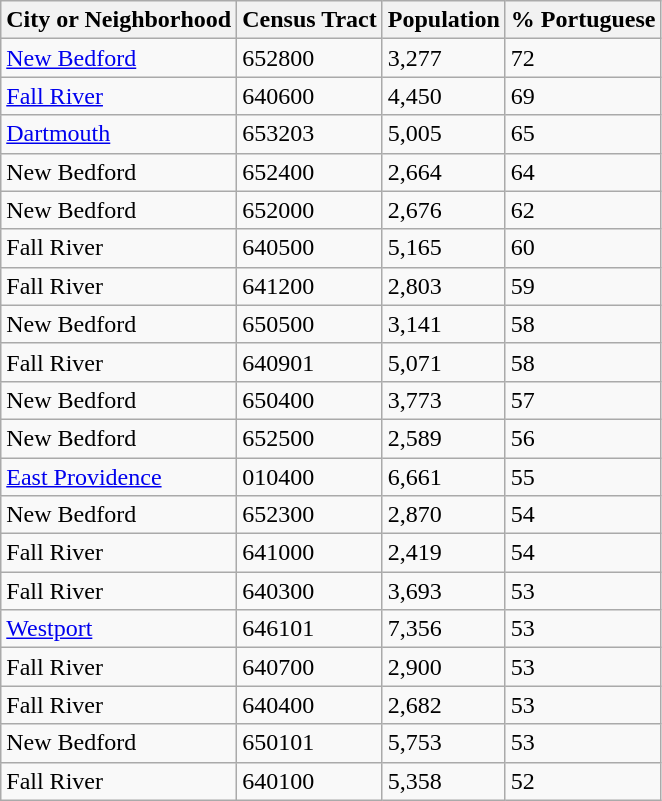<table class="wikitable collapsible collapsed">
<tr>
<th>City or Neighborhood</th>
<th>Census Tract</th>
<th>Population</th>
<th>% Portuguese</th>
</tr>
<tr>
<td><a href='#'>New Bedford</a></td>
<td>652800</td>
<td>3,277</td>
<td>72</td>
</tr>
<tr>
<td><a href='#'>Fall River</a></td>
<td>640600</td>
<td>4,450</td>
<td>69</td>
</tr>
<tr>
<td><a href='#'>Dartmouth</a></td>
<td>653203</td>
<td>5,005</td>
<td>65</td>
</tr>
<tr>
<td New Bedford, Massachusetts>New Bedford</td>
<td>652400</td>
<td>2,664</td>
<td>64</td>
</tr>
<tr>
<td New Bedford, Massachusetts>New Bedford</td>
<td>652000</td>
<td>2,676</td>
<td>62</td>
</tr>
<tr>
<td Fall River, Massachusetts>Fall River</td>
<td>640500</td>
<td>5,165</td>
<td>60</td>
</tr>
<tr>
<td Fall River, Massachusetts>Fall River</td>
<td>641200</td>
<td>2,803</td>
<td>59</td>
</tr>
<tr>
<td New Bedford, Massachusetts>New Bedford</td>
<td>650500</td>
<td>3,141</td>
<td>58</td>
</tr>
<tr>
<td Fall River, Massachusetts>Fall River</td>
<td>640901</td>
<td>5,071</td>
<td>58</td>
</tr>
<tr>
<td New Bedford, Massachusetts>New Bedford</td>
<td>650400</td>
<td>3,773</td>
<td>57</td>
</tr>
<tr>
<td New Bedford, Massachusetts>New Bedford</td>
<td>652500</td>
<td>2,589</td>
<td>56</td>
</tr>
<tr>
<td><a href='#'>East Providence</a></td>
<td>010400</td>
<td>6,661</td>
<td>55</td>
</tr>
<tr>
<td New Bedford, Massachusetts>New Bedford</td>
<td>652300</td>
<td>2,870</td>
<td>54</td>
</tr>
<tr>
<td Fall River, Massachusetts>Fall River</td>
<td>641000</td>
<td>2,419</td>
<td>54</td>
</tr>
<tr>
<td Fall River, Massachusetts>Fall River</td>
<td>640300</td>
<td>3,693</td>
<td>53</td>
</tr>
<tr>
<td><a href='#'>Westport</a></td>
<td>646101</td>
<td>7,356</td>
<td>53</td>
</tr>
<tr>
<td Fall River, Massachusetts>Fall River</td>
<td>640700</td>
<td>2,900</td>
<td>53</td>
</tr>
<tr>
<td Fall River, Massachusetts>Fall River</td>
<td>640400</td>
<td>2,682</td>
<td>53</td>
</tr>
<tr>
<td New Bedford, Massachusetts>New Bedford</td>
<td>650101</td>
<td>5,753</td>
<td>53</td>
</tr>
<tr>
<td Fall River, Massachusetts>Fall River</td>
<td>640100</td>
<td>5,358</td>
<td>52</td>
</tr>
</table>
